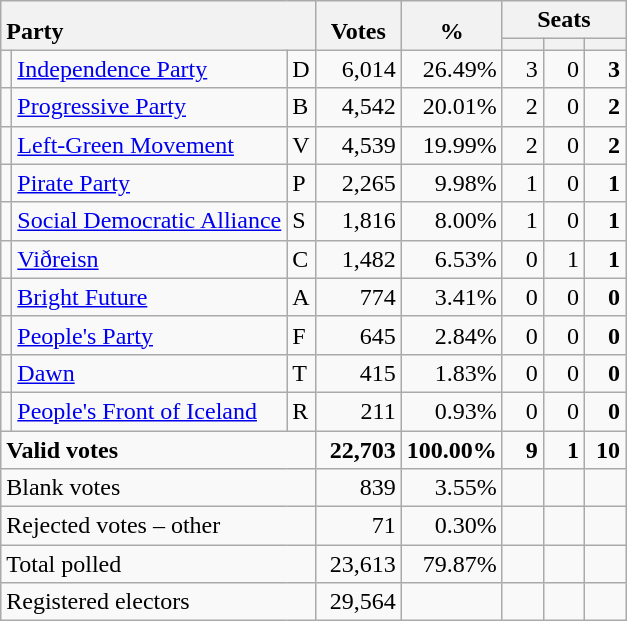<table class="wikitable" border="1" style="text-align:right;">
<tr>
<th style="text-align:left;" valign=bottom rowspan=2 colspan=3>Party</th>
<th align=center valign=bottom rowspan=2 width="50">Votes</th>
<th align=center valign=bottom rowspan=2 width="50">%</th>
<th colspan=3>Seats</th>
</tr>
<tr>
<th align=center valign=bottom width="20"><small></small></th>
<th align=center valign=bottom width="20"><small><a href='#'></a></small></th>
<th align=center valign=bottom width="20"><small></small></th>
</tr>
<tr>
<td></td>
<td align=left><a href='#'>Independence Party</a></td>
<td align=left>D</td>
<td>6,014</td>
<td>26.49%</td>
<td>3</td>
<td>0</td>
<td><strong>3</strong></td>
</tr>
<tr>
<td></td>
<td align=left><a href='#'>Progressive Party</a></td>
<td align=left>B</td>
<td>4,542</td>
<td>20.01%</td>
<td>2</td>
<td>0</td>
<td><strong>2</strong></td>
</tr>
<tr>
<td></td>
<td align=left><a href='#'>Left-Green Movement</a></td>
<td align=left>V</td>
<td>4,539</td>
<td>19.99%</td>
<td>2</td>
<td>0</td>
<td><strong>2</strong></td>
</tr>
<tr>
<td></td>
<td align=left><a href='#'>Pirate Party</a></td>
<td align=left>P</td>
<td>2,265</td>
<td>9.98%</td>
<td>1</td>
<td>0</td>
<td><strong>1</strong></td>
</tr>
<tr>
<td></td>
<td align=left style="white-space: nowrap;"><a href='#'>Social Democratic Alliance</a></td>
<td align=left>S</td>
<td>1,816</td>
<td>8.00%</td>
<td>1</td>
<td>0</td>
<td><strong>1</strong></td>
</tr>
<tr>
<td></td>
<td align=left><a href='#'>Viðreisn</a></td>
<td align=left>C</td>
<td>1,482</td>
<td>6.53%</td>
<td>0</td>
<td>1</td>
<td><strong>1</strong></td>
</tr>
<tr>
<td></td>
<td align=left><a href='#'>Bright Future</a></td>
<td align=left>A</td>
<td>774</td>
<td>3.41%</td>
<td>0</td>
<td>0</td>
<td><strong>0</strong></td>
</tr>
<tr>
<td></td>
<td align=left><a href='#'>People's Party</a></td>
<td align=left>F</td>
<td>645</td>
<td>2.84%</td>
<td>0</td>
<td>0</td>
<td><strong>0</strong></td>
</tr>
<tr>
<td></td>
<td align=left><a href='#'>Dawn</a></td>
<td align=left>T</td>
<td>415</td>
<td>1.83%</td>
<td>0</td>
<td>0</td>
<td><strong>0</strong></td>
</tr>
<tr>
<td></td>
<td align=left><a href='#'>People's Front of Iceland</a></td>
<td align=left>R</td>
<td>211</td>
<td>0.93%</td>
<td>0</td>
<td>0</td>
<td><strong>0</strong></td>
</tr>
<tr style="font-weight:bold">
<td align=left colspan=3>Valid votes</td>
<td>22,703</td>
<td>100.00%</td>
<td>9</td>
<td>1</td>
<td>10</td>
</tr>
<tr>
<td align=left colspan=3>Blank votes</td>
<td>839</td>
<td>3.55%</td>
<td></td>
<td></td>
<td></td>
</tr>
<tr>
<td align=left colspan=3>Rejected votes – other</td>
<td>71</td>
<td>0.30%</td>
<td></td>
<td></td>
<td></td>
</tr>
<tr>
<td align=left colspan=3>Total polled</td>
<td>23,613</td>
<td>79.87%</td>
<td></td>
<td></td>
<td></td>
</tr>
<tr>
<td align=left colspan=3>Registered electors</td>
<td>29,564</td>
<td></td>
<td></td>
<td></td>
<td></td>
</tr>
</table>
